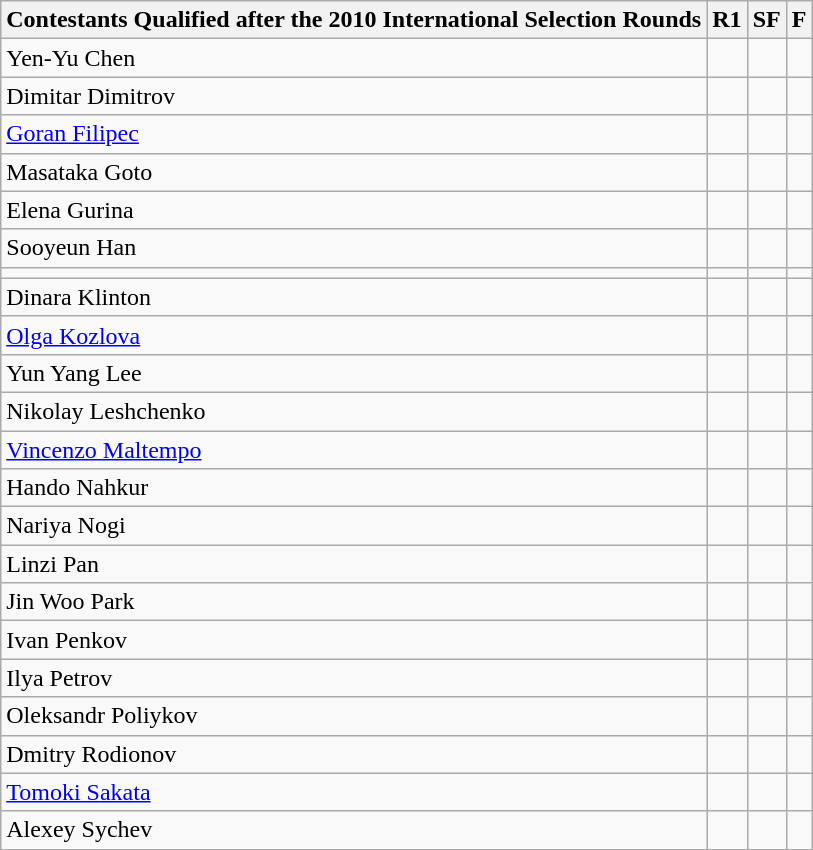<table class="wikitable">
<tr>
<th>Contestants Qualified after the 2010 International Selection Rounds</th>
<th>R1</th>
<th>SF</th>
<th>F</th>
</tr>
<tr>
<td> Yen-Yu Chen</td>
<td></td>
<td></td>
<td></td>
</tr>
<tr>
<td> Dimitar Dimitrov</td>
<td></td>
<td></td>
<td></td>
</tr>
<tr>
<td> <a href='#'>Goran Filipec</a></td>
<td></td>
<td></td>
<td></td>
</tr>
<tr>
<td> Masataka Goto</td>
<td></td>
<td></td>
<td></td>
</tr>
<tr>
<td> Elena Gurina</td>
<td></td>
<td></td>
<td></td>
</tr>
<tr>
<td> Sooyeun Han</td>
<td></td>
<td></td>
<td></td>
</tr>
<tr>
<td> </td>
<td></td>
<td></td>
<td></td>
</tr>
<tr>
<td> Dinara Klinton</td>
<td></td>
<td></td>
</tr>
<tr>
<td> <a href='#'>Olga Kozlova</a></td>
<td></td>
<td></td>
<td></td>
</tr>
<tr>
<td> Yun Yang Lee</td>
<td></td>
<td></td>
<td></td>
</tr>
<tr>
<td> Nikolay Leshchenko</td>
<td></td>
<td></td>
<td></td>
</tr>
<tr>
<td> <a href='#'>Vincenzo Maltempo</a></td>
<td></td>
<td></td>
<td></td>
</tr>
<tr>
<td> Hando Nahkur</td>
<td></td>
<td></td>
<td></td>
</tr>
<tr>
<td> Nariya Nogi</td>
<td></td>
<td></td>
<td></td>
</tr>
<tr>
<td> Linzi Pan</td>
<td></td>
<td></td>
<td></td>
</tr>
<tr>
<td> Jin Woo Park</td>
<td></td>
<td></td>
<td></td>
</tr>
<tr>
<td> Ivan Penkov</td>
<td></td>
<td></td>
<td></td>
</tr>
<tr>
<td> Ilya Petrov</td>
<td></td>
<td></td>
<td></td>
</tr>
<tr>
<td> Oleksandr Poliykov</td>
<td></td>
<td></td>
<td></td>
</tr>
<tr>
<td> Dmitry Rodionov</td>
<td></td>
<td></td>
<td></td>
</tr>
<tr>
<td> <a href='#'>Tomoki Sakata</a></td>
<td></td>
<td></td>
<td></td>
</tr>
<tr>
<td> Alexey Sychev</td>
<td></td>
<td></td>
<td></td>
</tr>
</table>
